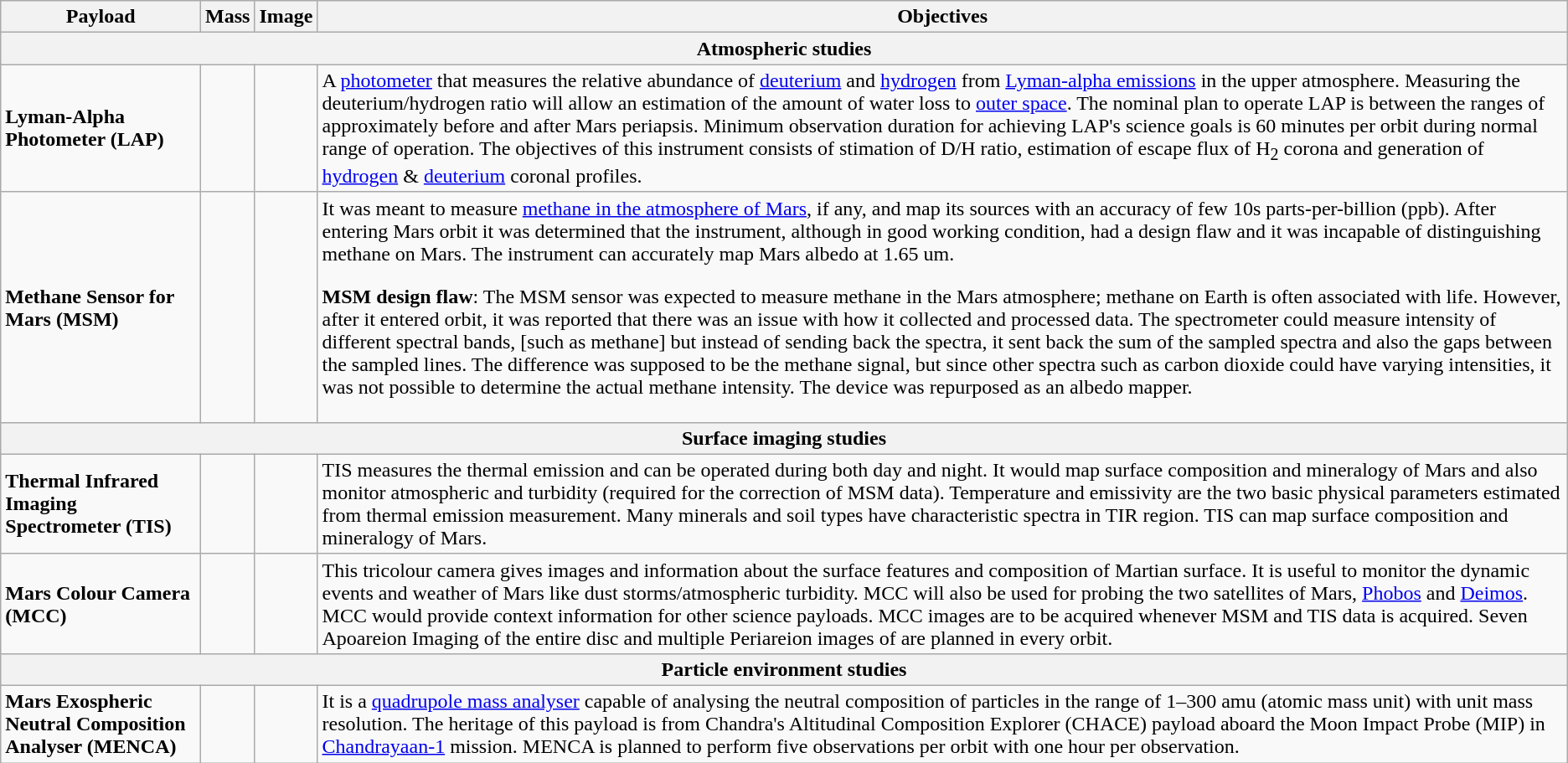<table class="wikitable">
<tr>
<th>Payload</th>
<th>Mass</th>
<th>Image</th>
<th>Objectives</th>
</tr>
<tr>
<th colspan="4">Atmospheric studies</th>
</tr>
<tr>
<td><strong>Lyman-Alpha Photometer (LAP)</strong></td>
<td></td>
<td></td>
<td>A <a href='#'>photometer</a> that measures the relative abundance of <a href='#'>deuterium</a> and <a href='#'>hydrogen</a> from <a href='#'>Lyman-alpha emissions</a> in the upper atmosphere. Measuring the deuterium/hydrogen ratio will allow an estimation of the amount of water loss to <a href='#'>outer space</a>. The nominal plan to operate LAP is between the ranges of approximately  before and after Mars periapsis. Minimum observation duration for achieving LAP's science goals is 60 minutes per orbit during normal range of operation. The objectives of this instrument consists of stimation of D/H ratio, estimation of escape flux of H<sub>2</sub> corona and generation of <a href='#'>hydrogen</a> & <a href='#'>deuterium</a> coronal profiles.</td>
</tr>
<tr>
<td><strong>Methane Sensor for Mars (MSM)</strong></td>
<td></td>
<td></td>
<td>It was meant to measure <a href='#'>methane in the atmosphere of Mars</a>, if any, and map its sources with an accuracy of few 10s parts-per-billion (ppb). After entering Mars orbit it was determined that the instrument, although in good working condition, had a design flaw and it was incapable of distinguishing methane on Mars. The instrument can accurately map Mars albedo at 1.65 um.<p><strong>MSM design flaw</strong>: The MSM sensor was expected to measure methane in the Mars atmosphere; methane on Earth is often associated with life. However,  after it entered orbit, it was reported that there was an issue with how it collected and processed data. The spectrometer could measure intensity of different spectral bands, [such as methane] but instead of sending back the spectra, it sent back the sum of the sampled spectra and also the gaps between the sampled lines. The difference was supposed to be the methane signal, but since other spectra such as carbon dioxide could have varying intensities, it was not possible to determine the actual methane intensity. The device was repurposed as an albedo mapper.</p></td>
</tr>
<tr>
<th colspan="4">Surface imaging studies</th>
</tr>
<tr>
<td><strong>Thermal Infrared Imaging Spectrometer (TIS)</strong></td>
<td></td>
<td></td>
<td>TIS measures the thermal emission and can be operated during both day and night. It would map surface composition and mineralogy of Mars and also monitor atmospheric  and turbidity (required for the correction of MSM data). Temperature and emissivity are the two basic physical parameters estimated from thermal emission measurement. Many minerals and soil types have characteristic spectra in TIR region. TIS can map surface composition and mineralogy of Mars.</td>
</tr>
<tr>
<td><strong>Mars Colour Camera (MCC)</strong></td>
<td></td>
<td></td>
<td>This tricolour camera gives images and information about the surface features and composition of Martian surface. It is useful to monitor the dynamic events and weather of Mars like dust storms/atmospheric turbidity. MCC will also be used for probing the two satellites of Mars, <a href='#'>Phobos</a> and <a href='#'>Deimos</a>. MCC would provide context information for other science payloads. MCC images are to be acquired whenever MSM and TIS data is acquired. Seven Apoareion Imaging of the entire disc and multiple Periareion images of  are planned in every orbit.</td>
</tr>
<tr>
<th colspan="4">Particle environment studies</th>
</tr>
<tr>
<td><strong>Mars Exospheric Neutral Composition Analyser (MENCA)</strong></td>
<td></td>
<td></td>
<td>It is a <a href='#'>quadrupole mass analyser</a> capable of analysing the neutral composition of particles in the range of 1–300 amu (atomic mass unit) with unit mass resolution. The heritage of this payload is from Chandra's Altitudinal Composition Explorer (CHACE) payload aboard the Moon Impact Probe (MIP) in <a href='#'>Chandrayaan-1</a> mission. MENCA is planned to perform five observations per orbit with one hour per observation.</td>
</tr>
</table>
